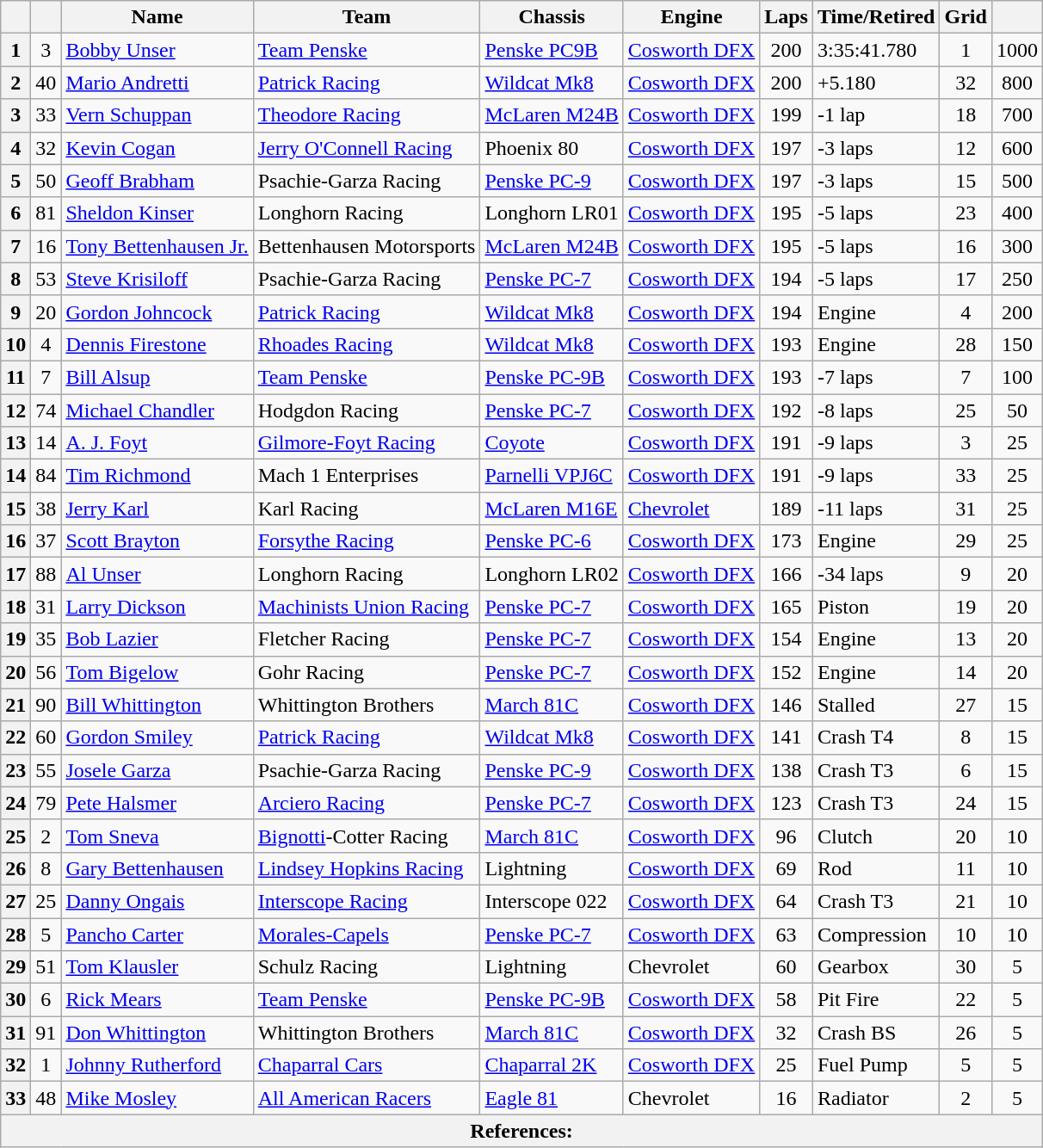<table class="wikitable">
<tr>
<th></th>
<th></th>
<th>Name</th>
<th>Team</th>
<th>Chassis</th>
<th>Engine</th>
<th>Laps</th>
<th>Time/Retired</th>
<th>Grid</th>
<th></th>
</tr>
<tr>
<th>1</th>
<td align="center">3</td>
<td> <a href='#'>Bobby Unser</a> <strong></strong></td>
<td><a href='#'>Team Penske</a></td>
<td><a href='#'>Penske PC9B</a></td>
<td><a href='#'>Cosworth DFX</a></td>
<td align="center">200</td>
<td>3:35:41.780</td>
<td align="center">1</td>
<td align="center">1000</td>
</tr>
<tr>
<th>2</th>
<td align="center">40</td>
<td> <a href='#'>Mario Andretti</a> <strong></strong></td>
<td><a href='#'>Patrick Racing</a></td>
<td><a href='#'>Wildcat Mk8</a></td>
<td><a href='#'>Cosworth DFX</a></td>
<td align="center">200</td>
<td>+5.180</td>
<td align="center">32</td>
<td align="center">800</td>
</tr>
<tr>
<th>3</th>
<td align="center">33</td>
<td> <a href='#'>Vern Schuppan</a></td>
<td><a href='#'>Theodore Racing</a></td>
<td><a href='#'>McLaren M24B</a></td>
<td><a href='#'>Cosworth DFX</a></td>
<td align="center">199</td>
<td>-1 lap</td>
<td align="center">18</td>
<td align="center">700</td>
</tr>
<tr>
<th>4</th>
<td align="center">32</td>
<td> <a href='#'>Kevin Cogan</a> <strong></strong></td>
<td><a href='#'>Jerry O'Connell Racing</a></td>
<td>Phoenix 80</td>
<td><a href='#'>Cosworth DFX</a></td>
<td align="center">197</td>
<td>-3 laps</td>
<td align="center">12</td>
<td align="center">600</td>
</tr>
<tr>
<th>5</th>
<td align="center">50</td>
<td> <a href='#'>Geoff Brabham</a> <strong></strong></td>
<td>Psachie-Garza Racing</td>
<td><a href='#'>Penske PC-9</a></td>
<td><a href='#'>Cosworth DFX</a></td>
<td align="center">197</td>
<td>-3 laps</td>
<td align="center">15</td>
<td align="center">500</td>
</tr>
<tr>
<th>6</th>
<td align="center">81</td>
<td> <a href='#'>Sheldon Kinser</a></td>
<td>Longhorn Racing</td>
<td style="white-space: nowrap;">Longhorn LR01</td>
<td><a href='#'>Cosworth DFX</a></td>
<td align="center">195</td>
<td>-5 laps</td>
<td align="center">23</td>
<td align="center">400</td>
</tr>
<tr>
<th>7</th>
<td align="center">16</td>
<td style="white-space: nowrap;"> <a href='#'>Tony Bettenhausen Jr.</a> <strong></strong></td>
<td style="white-space: nowrap;">Bettenhausen Motorsports</td>
<td><a href='#'>McLaren M24B</a></td>
<td><a href='#'>Cosworth DFX</a></td>
<td align="center">195</td>
<td>-5 laps</td>
<td align="center">16</td>
<td align="center">300</td>
</tr>
<tr>
<th>8</th>
<td align="center">53</td>
<td> <a href='#'>Steve Krisiloff</a></td>
<td>Psachie-Garza Racing</td>
<td><a href='#'>Penske PC-7</a></td>
<td><a href='#'>Cosworth DFX</a></td>
<td align="center">194</td>
<td>-5 laps</td>
<td align="center">17</td>
<td align="center">250</td>
</tr>
<tr>
<th>9</th>
<td align="center">20</td>
<td> <a href='#'>Gordon Johncock</a> <strong></strong></td>
<td><a href='#'>Patrick Racing</a></td>
<td><a href='#'>Wildcat Mk8</a></td>
<td><a href='#'>Cosworth DFX</a></td>
<td align="center">194</td>
<td>Engine</td>
<td align="center">4</td>
<td align="center">200</td>
</tr>
<tr>
<th>10</th>
<td align="center">4</td>
<td> <a href='#'>Dennis Firestone</a></td>
<td><a href='#'>Rhoades Racing</a></td>
<td><a href='#'>Wildcat Mk8</a></td>
<td><a href='#'>Cosworth DFX</a></td>
<td align="center">193</td>
<td>Engine</td>
<td align="center">28</td>
<td align="center">150</td>
</tr>
<tr>
<th>11</th>
<td align="center">7</td>
<td> <a href='#'>Bill Alsup</a> <strong></strong></td>
<td><a href='#'>Team Penske</a></td>
<td><a href='#'>Penske PC-9B</a></td>
<td><a href='#'>Cosworth DFX</a></td>
<td align="center">193</td>
<td>-7 laps</td>
<td align="center">7</td>
<td align="center">100</td>
</tr>
<tr>
<th>12</th>
<td align="center">74</td>
<td> <a href='#'>Michael Chandler</a> <strong></strong></td>
<td>Hodgdon Racing</td>
<td><a href='#'>Penske PC-7</a></td>
<td><a href='#'>Cosworth DFX</a></td>
<td align="center">192</td>
<td>-8 laps</td>
<td align="center">25</td>
<td align="center">50</td>
</tr>
<tr>
<th>13</th>
<td align="center">14</td>
<td> <a href='#'>A. J. Foyt</a> <strong></strong></td>
<td><a href='#'>Gilmore-Foyt Racing</a></td>
<td><a href='#'>Coyote</a></td>
<td><a href='#'>Cosworth DFX</a></td>
<td align="center">191</td>
<td>-9 laps</td>
<td align="center">3</td>
<td align="center">25</td>
</tr>
<tr>
<th>14</th>
<td align="center">84</td>
<td> <a href='#'>Tim Richmond</a></td>
<td>Mach 1 Enterprises</td>
<td><a href='#'>Parnelli VPJ6C</a></td>
<td><a href='#'>Cosworth DFX</a></td>
<td align="center">191</td>
<td>-9 laps</td>
<td align="center">33</td>
<td align="center">25</td>
</tr>
<tr>
<th>15</th>
<td align="center">38</td>
<td> <a href='#'>Jerry Karl</a></td>
<td>Karl Racing</td>
<td><a href='#'>McLaren M16E</a></td>
<td><a href='#'>Chevrolet</a></td>
<td align="center">189</td>
<td>-11 laps</td>
<td align="center">31</td>
<td align="center">25</td>
</tr>
<tr>
<th>16</th>
<td align="center">37</td>
<td> <a href='#'>Scott Brayton</a> <strong></strong></td>
<td><a href='#'>Forsythe Racing</a></td>
<td><a href='#'>Penske PC-6</a></td>
<td><a href='#'>Cosworth DFX</a></td>
<td align="center">173</td>
<td>Engine</td>
<td align="center">29</td>
<td align="center">25</td>
</tr>
<tr>
<th>17</th>
<td align="center">88</td>
<td> <a href='#'>Al Unser</a> <strong></strong></td>
<td>Longhorn Racing</td>
<td style="white-space: nowrap;">Longhorn LR02</td>
<td><a href='#'>Cosworth DFX</a></td>
<td align="center">166</td>
<td>-34 laps</td>
<td align="center">9</td>
<td align="center">20</td>
</tr>
<tr>
<th>18</th>
<td align="center">31</td>
<td> <a href='#'>Larry Dickson</a></td>
<td><a href='#'>Machinists Union Racing</a></td>
<td><a href='#'>Penske PC-7</a></td>
<td><a href='#'>Cosworth DFX</a></td>
<td align="center">165</td>
<td>Piston</td>
<td align="center">19</td>
<td align="center">20</td>
</tr>
<tr>
<th>19</th>
<td align="center">35</td>
<td> <a href='#'>Bob Lazier</a> <strong></strong></td>
<td>Fletcher Racing</td>
<td><a href='#'>Penske PC-7</a></td>
<td><a href='#'>Cosworth DFX</a></td>
<td align="center">154</td>
<td>Engine</td>
<td align="center">13</td>
<td align="center">20</td>
</tr>
<tr>
<th>20</th>
<td align="center">56</td>
<td> <a href='#'>Tom Bigelow</a></td>
<td>Gohr Racing</td>
<td><a href='#'>Penske PC-7</a></td>
<td><a href='#'>Cosworth DFX</a></td>
<td align="center">152</td>
<td>Engine</td>
<td align="center">14</td>
<td align="center">20</td>
</tr>
<tr>
<th>21</th>
<td align="center">90</td>
<td> <a href='#'>Bill Whittington</a></td>
<td>Whittington Brothers</td>
<td><a href='#'>March 81C</a></td>
<td><a href='#'>Cosworth DFX</a></td>
<td align="center">146</td>
<td>Stalled</td>
<td align="center">27</td>
<td align="center">15</td>
</tr>
<tr>
<th>22</th>
<td align="center">60</td>
<td> <a href='#'>Gordon Smiley</a></td>
<td><a href='#'>Patrick Racing</a></td>
<td><a href='#'>Wildcat Mk8</a></td>
<td><a href='#'>Cosworth DFX</a></td>
<td align="center">141</td>
<td>Crash T4</td>
<td align="center">8</td>
<td align="center">15</td>
</tr>
<tr>
<th>23</th>
<td align="center">55</td>
<td> <a href='#'>Josele Garza</a> <strong></strong></td>
<td>Psachie-Garza Racing</td>
<td><a href='#'>Penske PC-9</a></td>
<td><a href='#'>Cosworth DFX</a></td>
<td align="center">138</td>
<td>Crash T3</td>
<td align="center">6</td>
<td align="center">15</td>
</tr>
<tr>
<th>24</th>
<td align="center">79</td>
<td> <a href='#'>Pete Halsmer</a> <strong></strong></td>
<td><a href='#'>Arciero Racing</a></td>
<td><a href='#'>Penske PC-7</a></td>
<td><a href='#'>Cosworth DFX</a></td>
<td align="center">123</td>
<td>Crash T3</td>
<td align="center">24</td>
<td align="center">15</td>
</tr>
<tr>
<th>25</th>
<td align="center">2</td>
<td> <a href='#'>Tom Sneva</a></td>
<td><a href='#'>Bignotti</a>-Cotter Racing</td>
<td><a href='#'>March 81C</a></td>
<td><a href='#'>Cosworth DFX</a></td>
<td align="center">96</td>
<td>Clutch</td>
<td align="center">20</td>
<td align="center">10</td>
</tr>
<tr>
<th>26</th>
<td align="center">8</td>
<td> <a href='#'>Gary Bettenhausen</a></td>
<td><a href='#'>Lindsey Hopkins Racing</a></td>
<td>Lightning</td>
<td><a href='#'>Cosworth DFX</a></td>
<td align="center">69</td>
<td>Rod</td>
<td align="center">11</td>
<td align="center">10</td>
</tr>
<tr>
<th>27</th>
<td align="center">25</td>
<td> <a href='#'>Danny Ongais</a></td>
<td><a href='#'>Interscope Racing</a></td>
<td>Interscope 022</td>
<td><a href='#'>Cosworth DFX</a></td>
<td align="center">64</td>
<td>Crash T3</td>
<td align="center">21</td>
<td align="center">10</td>
</tr>
<tr>
<th>28</th>
<td align="center">5</td>
<td> <a href='#'>Pancho Carter</a></td>
<td><a href='#'>Morales-Capels</a></td>
<td><a href='#'>Penske PC-7</a></td>
<td><a href='#'>Cosworth DFX</a></td>
<td align="center">63</td>
<td>Compression</td>
<td align="center">10</td>
<td align="center">10</td>
</tr>
<tr>
<th>29</th>
<td align="center">51</td>
<td> <a href='#'>Tom Klausler</a> <strong></strong></td>
<td>Schulz Racing</td>
<td>Lightning</td>
<td>Chevrolet</td>
<td align="center">60</td>
<td>Gearbox</td>
<td align="center">30</td>
<td align="center">5</td>
</tr>
<tr>
<th>30</th>
<td align="center">6</td>
<td> <a href='#'>Rick Mears</a> <strong></strong></td>
<td><a href='#'>Team Penske</a></td>
<td><a href='#'>Penske PC-9B</a></td>
<td><a href='#'>Cosworth DFX</a></td>
<td align="center">58</td>
<td>Pit Fire</td>
<td align="center">22</td>
<td align="center">5</td>
</tr>
<tr>
<th>31</th>
<td align="center">91</td>
<td> <a href='#'>Don Whittington</a></td>
<td>Whittington Brothers</td>
<td><a href='#'>March 81C</a></td>
<td><a href='#'>Cosworth DFX</a></td>
<td align="center">32</td>
<td>Crash BS</td>
<td align="center">26</td>
<td align="center">5</td>
</tr>
<tr>
<th>32</th>
<td align="center">1</td>
<td> <a href='#'>Johnny Rutherford</a> <strong></strong></td>
<td><a href='#'>Chaparral Cars</a></td>
<td><a href='#'>Chaparral 2K</a></td>
<td><a href='#'>Cosworth DFX</a></td>
<td align="center">25</td>
<td>Fuel Pump</td>
<td align="center">5</td>
<td align="center">5</td>
</tr>
<tr>
<th>33</th>
<td align="center">48</td>
<td> <a href='#'>Mike Mosley</a></td>
<td><a href='#'>All American Racers</a></td>
<td><a href='#'>Eagle 81</a></td>
<td>Chevrolet</td>
<td align="center">16</td>
<td>Radiator</td>
<td align="center">2</td>
<td align="center">5</td>
</tr>
<tr>
<th colspan="11">References:</th>
</tr>
</table>
